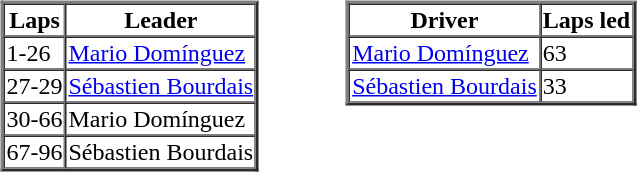<table>
<tr>
<td valign="top"><br><table border=2 cellspacing=0>
<tr>
<th>Laps</th>
<th>Leader</th>
</tr>
<tr>
<td>1-26</td>
<td><a href='#'>Mario Domínguez</a></td>
</tr>
<tr>
<td>27-29</td>
<td><a href='#'>Sébastien Bourdais</a></td>
</tr>
<tr>
<td>30-66</td>
<td>Mario Domínguez</td>
</tr>
<tr>
<td>67-96</td>
<td>Sébastien Bourdais</td>
</tr>
</table>
</td>
<td width="50"> </td>
<td valign="top"><br><table border=2 cellspacing=0>
<tr>
<th>Driver</th>
<th>Laps led</th>
</tr>
<tr>
<td><a href='#'>Mario Domínguez</a></td>
<td>63</td>
</tr>
<tr>
<td><a href='#'>Sébastien Bourdais</a></td>
<td>33</td>
</tr>
</table>
</td>
</tr>
</table>
